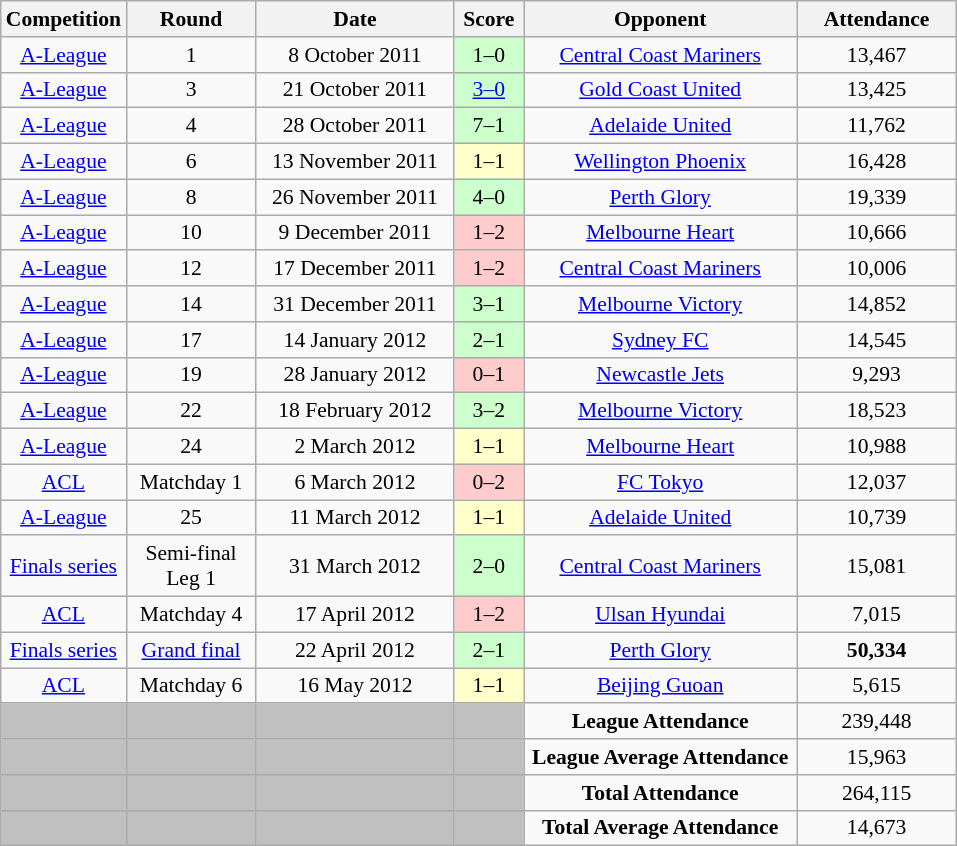<table class="wikitable sortable" style="text-align:center; font-size:90%">
<tr>
<th width=60>Competition</th>
<th width=80>Round</th>
<th width=125>Date</th>
<th width=40>Score</th>
<th width=175>Opponent</th>
<th width=100>Attendance</th>
</tr>
<tr>
<td><a href='#'>A-League</a></td>
<td>1</td>
<td>8 October 2011</td>
<td style="background:#cfc;">1–0</td>
<td><a href='#'>Central Coast Mariners</a></td>
<td>13,467</td>
</tr>
<tr>
<td><a href='#'>A-League</a></td>
<td>3</td>
<td>21 October 2011</td>
<td style="background:#cfc;"><a href='#'>3–0</a></td>
<td><a href='#'>Gold Coast United</a></td>
<td>13,425</td>
</tr>
<tr>
<td><a href='#'>A-League</a></td>
<td>4</td>
<td>28 October 2011</td>
<td style="background:#cfc;">7–1</td>
<td><a href='#'>Adelaide United</a></td>
<td>11,762</td>
</tr>
<tr>
<td><a href='#'>A-League</a></td>
<td>6</td>
<td>13 November 2011</td>
<td style="background:#ffc;">1–1</td>
<td><a href='#'>Wellington Phoenix</a></td>
<td>16,428</td>
</tr>
<tr>
<td><a href='#'>A-League</a></td>
<td>8</td>
<td>26 November 2011</td>
<td style="background:#cfc;">4–0</td>
<td><a href='#'>Perth Glory</a></td>
<td>19,339</td>
</tr>
<tr>
<td><a href='#'>A-League</a></td>
<td>10</td>
<td>9 December 2011</td>
<td style="background:#fcc;">1–2</td>
<td><a href='#'>Melbourne Heart</a></td>
<td>10,666</td>
</tr>
<tr>
<td><a href='#'>A-League</a></td>
<td>12</td>
<td>17 December 2011</td>
<td style="background:#fcc;">1–2</td>
<td><a href='#'>Central Coast Mariners</a></td>
<td>10,006</td>
</tr>
<tr>
<td><a href='#'>A-League</a></td>
<td>14</td>
<td>31 December 2011</td>
<td style="background:#cfc;">3–1</td>
<td><a href='#'>Melbourne Victory</a></td>
<td>14,852</td>
</tr>
<tr>
<td><a href='#'>A-League</a></td>
<td>17</td>
<td>14 January 2012</td>
<td style="background:#cfc;">2–1</td>
<td><a href='#'>Sydney FC</a></td>
<td>14,545</td>
</tr>
<tr>
<td><a href='#'>A-League</a></td>
<td>19</td>
<td>28 January 2012</td>
<td style="background:#FFCCCC;">0–1</td>
<td><a href='#'>Newcastle Jets</a></td>
<td>9,293</td>
</tr>
<tr>
<td><a href='#'>A-League</a></td>
<td>22</td>
<td>18 February 2012</td>
<td style="background:#cfc;">3–2</td>
<td><a href='#'>Melbourne Victory</a></td>
<td>18,523</td>
</tr>
<tr>
<td><a href='#'>A-League</a></td>
<td>24</td>
<td>2 March 2012</td>
<td style="background:#ffc;">1–1</td>
<td><a href='#'>Melbourne Heart</a></td>
<td>10,988</td>
</tr>
<tr>
<td><a href='#'>ACL</a></td>
<td>Matchday 1</td>
<td>6 March 2012</td>
<td style="background:#FFCCCC;">0–2</td>
<td><a href='#'>FC Tokyo</a></td>
<td>12,037</td>
</tr>
<tr>
<td><a href='#'>A-League</a></td>
<td>25</td>
<td>11 March 2012</td>
<td style="background:#ffc;">1–1</td>
<td><a href='#'>Adelaide United</a></td>
<td>10,739</td>
</tr>
<tr>
<td><a href='#'>Finals series</a></td>
<td>Semi-final Leg 1</td>
<td>31 March 2012</td>
<td style="background:#cfc;">2–0</td>
<td><a href='#'>Central Coast Mariners</a></td>
<td>15,081</td>
</tr>
<tr>
<td><a href='#'>ACL</a></td>
<td>Matchday 4</td>
<td>17 April 2012</td>
<td style="background:#FFCCCC;">1–2</td>
<td><a href='#'>Ulsan Hyundai</a></td>
<td>7,015</td>
</tr>
<tr>
<td><a href='#'>Finals series</a></td>
<td><a href='#'>Grand final</a></td>
<td>22 April 2012</td>
<td style="background:#cfc;">2–1</td>
<td><a href='#'>Perth Glory</a></td>
<td><strong>50,334</strong></td>
</tr>
<tr>
<td><a href='#'>ACL</a></td>
<td>Matchday 6</td>
<td>16 May 2012</td>
<td style="background:#ffc;">1–1</td>
<td><a href='#'>Beijing Guoan</a></td>
<td>5,615</td>
</tr>
<tr>
<td style="background:silver;"></td>
<td style="background:silver;"></td>
<td style="background:silver;"></td>
<td style="background:silver;"></td>
<td><strong>League Attendance</strong></td>
<td>239,448</td>
</tr>
<tr>
<td style="background:silver;"></td>
<td style="background:silver;"></td>
<td style="background:silver;"></td>
<td style="background:silver;"></td>
<td><strong>League Average Attendance</strong></td>
<td>15,963</td>
</tr>
<tr>
<td style="background:silver;"></td>
<td style="background:silver;"></td>
<td style="background:silver;"></td>
<td style="background:silver;"></td>
<td><strong>Total Attendance</strong></td>
<td>264,115</td>
</tr>
<tr>
<td style="background:silver;"></td>
<td style="background:silver;"></td>
<td style="background:silver;"></td>
<td style="background:silver;"></td>
<td><strong>Total Average Attendance</strong></td>
<td>14,673</td>
</tr>
</table>
